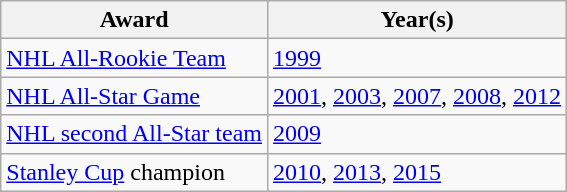<table class="wikitable">
<tr>
<th>Award</th>
<th>Year(s)</th>
</tr>
<tr>
<td><a href='#'>NHL All-Rookie Team</a></td>
<td><a href='#'>1999</a></td>
</tr>
<tr>
<td><a href='#'>NHL All-Star Game</a></td>
<td><a href='#'>2001</a>, <a href='#'>2003</a>, <a href='#'>2007</a>, <a href='#'>2008</a>, <a href='#'>2012</a></td>
</tr>
<tr>
<td><a href='#'>NHL second All-Star team</a></td>
<td><a href='#'>2009</a></td>
</tr>
<tr>
<td><a href='#'>Stanley Cup</a> champion</td>
<td><a href='#'>2010</a>, <a href='#'>2013</a>, <a href='#'>2015</a></td>
</tr>
</table>
